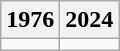<table class="wikitable">
<tr>
<th>1976</th>
<th>2024</th>
</tr>
<tr>
<td></td>
<td></td>
</tr>
</table>
